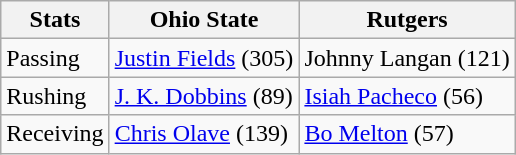<table class="wikitable">
<tr>
<th>Stats</th>
<th>Ohio State</th>
<th>Rutgers</th>
</tr>
<tr>
<td>Passing</td>
<td><a href='#'>Justin Fields</a> (305)</td>
<td>Johnny Langan (121)</td>
</tr>
<tr>
<td>Rushing</td>
<td><a href='#'>J. K. Dobbins</a> (89)</td>
<td><a href='#'>Isiah Pacheco</a> (56)</td>
</tr>
<tr>
<td>Receiving</td>
<td><a href='#'>Chris Olave</a> (139)</td>
<td><a href='#'>Bo Melton</a> (57)</td>
</tr>
</table>
